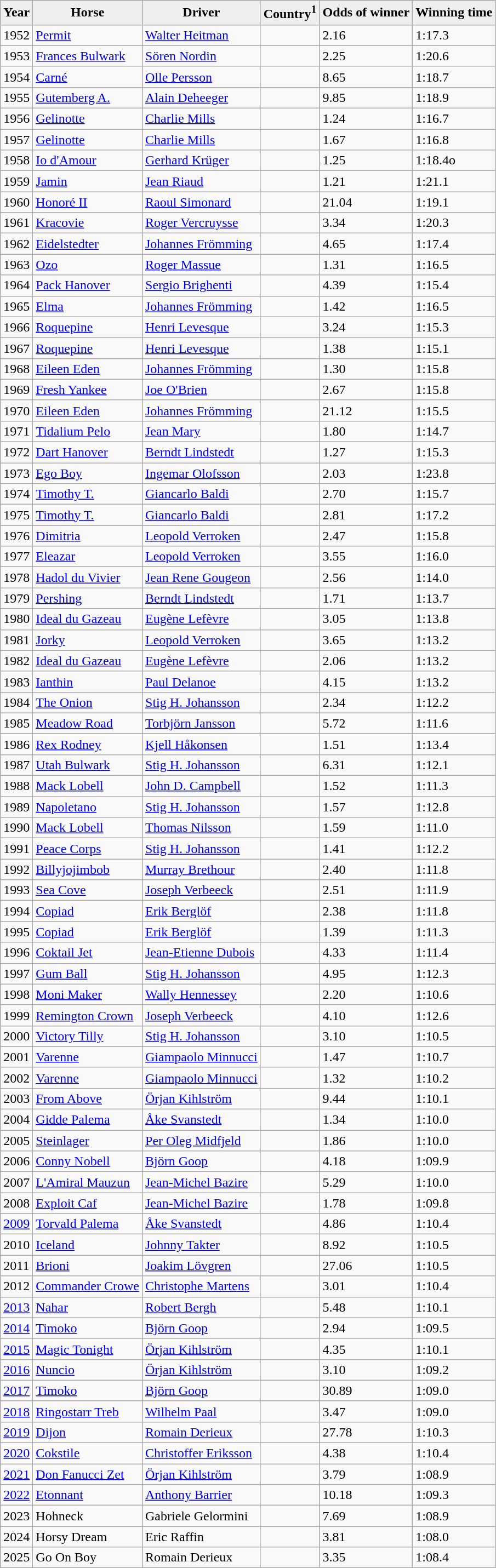<table class="wikitable">
<tr ---- align="center">
<th align="left" style="background:#efefef;">Year</th>
<th align="left" style="background:#efefef;">Horse</th>
<th align="left" style="background:#efefef;">Driver</th>
<th align="left" style="background:#efefef;">Country<sup>1</sup></th>
<th align="left" style="background:#efefef;">Odds of winner</th>
<th align="left" style="background:#efefef;">Winning time</th>
</tr>
<tr ---->
<td>1952</td>
<td><a href='#'>Permit</a></td>
<td><a href='#'>Walter Heitman</a></td>
<td></td>
<td>2.16</td>
<td>1:17.3</td>
</tr>
<tr ---->
<td>1953</td>
<td><a href='#'>Frances Bulwark</a></td>
<td><a href='#'>Sören Nordin</a></td>
<td></td>
<td>2.25</td>
<td>1:20.6</td>
</tr>
<tr ---->
<td>1954</td>
<td><a href='#'>Carné</a></td>
<td><a href='#'>Olle Persson</a></td>
<td></td>
<td>8.65</td>
<td>1:18.7</td>
</tr>
<tr ---->
<td>1955</td>
<td><a href='#'>Gutemberg A.</a></td>
<td><a href='#'>Alain Deheeger</a></td>
<td></td>
<td>9.85</td>
<td>1:18.9</td>
</tr>
<tr ---->
<td>1956</td>
<td><a href='#'>Gelinotte</a></td>
<td><a href='#'>Charlie Mills</a></td>
<td></td>
<td>1.24</td>
<td>1:16.7</td>
</tr>
<tr ---->
<td>1957</td>
<td><a href='#'>Gelinotte</a></td>
<td><a href='#'>Charlie Mills</a></td>
<td></td>
<td>1.67</td>
<td>1:16.8</td>
</tr>
<tr ---->
<td>1958</td>
<td><a href='#'>Io d'Amour</a></td>
<td><a href='#'>Gerhard Krüger</a></td>
<td></td>
<td>1.25</td>
<td>1:18.4o</td>
</tr>
<tr ---->
<td>1959</td>
<td><a href='#'>Jamin</a></td>
<td><a href='#'>Jean Riaud</a></td>
<td></td>
<td>1.21</td>
<td>1:21.1</td>
</tr>
<tr ---->
<td>1960</td>
<td><a href='#'>Honoré II</a></td>
<td><a href='#'>Raoul Simonard</a></td>
<td></td>
<td>21.04</td>
<td>1:19.1</td>
</tr>
<tr ---->
<td>1961</td>
<td><a href='#'>Kracovie</a></td>
<td><a href='#'>Roger Vercruysse</a></td>
<td></td>
<td>3.34</td>
<td>1:20.3</td>
</tr>
<tr ---->
<td>1962</td>
<td><a href='#'>Eidelstedter</a></td>
<td><a href='#'>Johannes Frömming</a></td>
<td></td>
<td>4.65</td>
<td>1:17.4</td>
</tr>
<tr ---->
<td>1963</td>
<td><a href='#'>Ozo</a></td>
<td><a href='#'>Roger Massue</a></td>
<td></td>
<td>1.31</td>
<td>1:16.5</td>
</tr>
<tr ---->
<td>1964</td>
<td><a href='#'>Pack Hanover</a></td>
<td><a href='#'>Sergio Brighenti</a></td>
<td></td>
<td>4.39</td>
<td>1:15.4</td>
</tr>
<tr ---->
<td>1965</td>
<td><a href='#'>Elma</a></td>
<td><a href='#'>Johannes Frömming</a></td>
<td></td>
<td>1.42</td>
<td>1:16.5</td>
</tr>
<tr ---->
<td>1966</td>
<td><a href='#'>Roquepine</a></td>
<td><a href='#'>Henri Levesque</a></td>
<td></td>
<td>3.24</td>
<td>1:15.3</td>
</tr>
<tr ---->
<td>1967</td>
<td><a href='#'>Roquepine</a></td>
<td><a href='#'>Henri Levesque</a></td>
<td></td>
<td>1.38</td>
<td>1:15.1</td>
</tr>
<tr ---->
<td>1968</td>
<td><a href='#'>Eileen Eden</a></td>
<td><a href='#'>Johannes Frömming</a></td>
<td></td>
<td>1.30</td>
<td>1:15.8</td>
</tr>
<tr ---->
<td>1969</td>
<td><a href='#'>Fresh Yankee</a></td>
<td><a href='#'>Joe O'Brien</a></td>
<td></td>
<td>2.67</td>
<td>1:15.8</td>
</tr>
<tr ---->
<td>1970</td>
<td><a href='#'>Eileen Eden</a></td>
<td><a href='#'>Johannes Frömming</a></td>
<td></td>
<td>21.12</td>
<td>1:15.5</td>
</tr>
<tr ---->
<td>1971</td>
<td><a href='#'>Tidalium Pelo</a></td>
<td><a href='#'>Jean Mary</a></td>
<td></td>
<td>1.80</td>
<td>1:14.7</td>
</tr>
<tr ---->
<td>1972</td>
<td><a href='#'>Dart Hanover</a></td>
<td><a href='#'>Berndt Lindstedt</a></td>
<td></td>
<td>1.27</td>
<td>1:15.3</td>
</tr>
<tr ---->
<td>1973</td>
<td><a href='#'>Ego Boy</a></td>
<td><a href='#'>Ingemar Olofsson</a></td>
<td></td>
<td>2.03</td>
<td>1:23.8</td>
</tr>
<tr ---->
<td>1974</td>
<td><a href='#'>Timothy T.</a></td>
<td><a href='#'>Giancarlo Baldi</a></td>
<td></td>
<td>2.70</td>
<td>1:15.7</td>
</tr>
<tr ---->
<td>1975</td>
<td><a href='#'>Timothy T.</a></td>
<td><a href='#'>Giancarlo Baldi</a></td>
<td></td>
<td>2.81</td>
<td>1:17.2</td>
</tr>
<tr ---->
<td>1976</td>
<td><a href='#'>Dimitria</a></td>
<td><a href='#'>Leopold Verroken</a></td>
<td></td>
<td>2.47</td>
<td>1:15.8</td>
</tr>
<tr ---->
<td>1977</td>
<td><a href='#'>Eleazar</a></td>
<td><a href='#'>Leopold Verroken</a></td>
<td></td>
<td>3.55</td>
<td>1:16.0</td>
</tr>
<tr ---->
<td>1978</td>
<td><a href='#'>Hadol du Vivier</a></td>
<td><a href='#'>Jean Rene Gougeon</a></td>
<td></td>
<td>2.56</td>
<td>1:14.0</td>
</tr>
<tr ---->
<td>1979</td>
<td><a href='#'>Pershing</a></td>
<td><a href='#'>Berndt Lindstedt</a></td>
<td></td>
<td>1.71</td>
<td>1:13.7</td>
</tr>
<tr ---->
<td>1980</td>
<td><a href='#'>Ideal du Gazeau</a></td>
<td><a href='#'>Eugène Lefèvre</a></td>
<td></td>
<td>3.05</td>
<td>1:13.8</td>
</tr>
<tr ---->
<td>1981</td>
<td><a href='#'>Jorky</a></td>
<td><a href='#'>Leopold Verroken</a></td>
<td></td>
<td>3.65</td>
<td>1:13.2</td>
</tr>
<tr ---->
<td>1982</td>
<td><a href='#'>Ideal du Gazeau</a></td>
<td><a href='#'>Eugène Lefèvre</a></td>
<td></td>
<td>2.06</td>
<td>1:13.2</td>
</tr>
<tr ---->
<td>1983</td>
<td><a href='#'>Ianthin</a></td>
<td><a href='#'>Paul Delanoe</a></td>
<td></td>
<td>4.15</td>
<td>1:13.2</td>
</tr>
<tr ---->
<td>1984</td>
<td><a href='#'>The Onion</a></td>
<td><a href='#'>Stig H. Johansson</a></td>
<td></td>
<td>2.34</td>
<td>1:12.2</td>
</tr>
<tr ---->
<td>1985</td>
<td><a href='#'>Meadow Road</a></td>
<td><a href='#'>Torbjörn Jansson</a></td>
<td></td>
<td>5.72</td>
<td>1:11.6</td>
</tr>
<tr ---->
<td>1986</td>
<td><a href='#'>Rex Rodney</a></td>
<td><a href='#'>Kjell Håkonsen</a></td>
<td></td>
<td>1.51</td>
<td>1:13.4</td>
</tr>
<tr ---->
<td>1987</td>
<td><a href='#'>Utah Bulwark</a></td>
<td><a href='#'>Stig H. Johansson</a></td>
<td></td>
<td>6.31</td>
<td>1:12.1</td>
</tr>
<tr ---->
<td>1988</td>
<td><a href='#'>Mack Lobell</a></td>
<td><a href='#'>John D. Campbell</a></td>
<td></td>
<td>1.52</td>
<td>1:11.3</td>
</tr>
<tr ---->
<td>1989</td>
<td><a href='#'>Napoletano</a></td>
<td><a href='#'>Stig H. Johansson</a></td>
<td></td>
<td>1.57</td>
<td>1:12.8</td>
</tr>
<tr ---->
<td>1990</td>
<td><a href='#'>Mack Lobell</a></td>
<td><a href='#'>Thomas Nilsson</a></td>
<td></td>
<td>1.59</td>
<td>1:11.0</td>
</tr>
<tr ---->
<td>1991</td>
<td><a href='#'>Peace Corps</a></td>
<td><a href='#'>Stig H. Johansson</a></td>
<td></td>
<td>1.41</td>
<td>1:12.2</td>
</tr>
<tr ---->
<td>1992</td>
<td><a href='#'>Billyjojimbob</a></td>
<td><a href='#'>Murray Brethour</a></td>
<td></td>
<td>2.40</td>
<td>1:11.8</td>
</tr>
<tr ---->
<td>1993</td>
<td><a href='#'>Sea Cove</a></td>
<td><a href='#'>Joseph Verbeeck</a></td>
<td></td>
<td>2.51</td>
<td>1:11.9</td>
</tr>
<tr ---->
<td>1994</td>
<td><a href='#'>Copiad</a></td>
<td><a href='#'>Erik Berglöf</a></td>
<td></td>
<td>2.38</td>
<td>1:11.8</td>
</tr>
<tr ---->
<td>1995</td>
<td><a href='#'>Copiad</a></td>
<td><a href='#'>Erik Berglöf</a></td>
<td></td>
<td>1.39</td>
<td>1:11.3</td>
</tr>
<tr ---->
<td>1996</td>
<td><a href='#'>Coktail Jet</a></td>
<td><a href='#'>Jean-Etienne Dubois</a></td>
<td></td>
<td>4.33</td>
<td>1:11.4</td>
</tr>
<tr ---->
<td>1997</td>
<td><a href='#'>Gum Ball</a></td>
<td><a href='#'>Stig H. Johansson</a></td>
<td></td>
<td>4.95</td>
<td>1:12.3</td>
</tr>
<tr ---->
<td>1998</td>
<td><a href='#'>Moni Maker</a></td>
<td><a href='#'>Wally Hennessey</a></td>
<td></td>
<td>2.20</td>
<td>1:10.6</td>
</tr>
<tr ---->
<td>1999</td>
<td><a href='#'>Remington Crown</a></td>
<td><a href='#'>Joseph Verbeeck</a></td>
<td></td>
<td>4.10</td>
<td>1:12.6</td>
</tr>
<tr ---->
<td>2000</td>
<td><a href='#'>Victory Tilly</a></td>
<td><a href='#'>Stig H. Johansson</a></td>
<td></td>
<td>3.10</td>
<td>1:10.5</td>
</tr>
<tr ---->
<td>2001</td>
<td><a href='#'>Varenne</a></td>
<td><a href='#'>Giampaolo Minnucci</a></td>
<td></td>
<td>1.47</td>
<td>1:10.7</td>
</tr>
<tr ---->
<td>2002</td>
<td><a href='#'>Varenne</a></td>
<td><a href='#'>Giampaolo Minnucci</a></td>
<td></td>
<td>1.32</td>
<td>1:10.2</td>
</tr>
<tr ---->
<td>2003</td>
<td><a href='#'>From Above</a></td>
<td><a href='#'>Örjan Kihlström</a></td>
<td></td>
<td>9.44</td>
<td>1:10.1</td>
</tr>
<tr ---->
<td>2004</td>
<td><a href='#'>Gidde Palema</a></td>
<td><a href='#'>Åke Svanstedt</a></td>
<td></td>
<td>1.34</td>
<td>1:10.0</td>
</tr>
<tr ---->
<td>2005</td>
<td><a href='#'>Steinlager</a></td>
<td><a href='#'>Per Oleg Midfjeld</a></td>
<td></td>
<td>1.86</td>
<td>1:10.0</td>
</tr>
<tr ---->
<td>2006</td>
<td><a href='#'>Conny Nobell</a></td>
<td><a href='#'>Björn Goop</a></td>
<td></td>
<td>4.18</td>
<td>1:09.9</td>
</tr>
<tr ---->
<td>2007</td>
<td><a href='#'>L'Amiral Mauzun</a></td>
<td><a href='#'>Jean-Michel Bazire</a></td>
<td></td>
<td>5.29</td>
<td>1:10.0</td>
</tr>
<tr ---->
<td>2008</td>
<td><a href='#'>Exploit Caf</a></td>
<td><a href='#'>Jean-Michel Bazire</a></td>
<td></td>
<td>1.78</td>
<td>1:09.8</td>
</tr>
<tr ---->
<td><a href='#'>2009</a></td>
<td><a href='#'>Torvald Palema</a></td>
<td><a href='#'>Åke Svanstedt</a></td>
<td></td>
<td>4.86</td>
<td>1:10.4</td>
</tr>
<tr ---->
<td>2010</td>
<td><a href='#'>Iceland</a></td>
<td><a href='#'>Johnny Takter</a></td>
<td></td>
<td>8.92</td>
<td>1:10.5</td>
</tr>
<tr ---->
<td>2011</td>
<td><a href='#'>Brioni</a></td>
<td><a href='#'>Joakim Lövgren</a></td>
<td></td>
<td>27.06</td>
<td>1:10.5</td>
</tr>
<tr ---->
<td>2012</td>
<td><a href='#'>Commander Crowe</a></td>
<td><a href='#'>Christophe Martens</a></td>
<td></td>
<td>3.01</td>
<td>1:10.4</td>
</tr>
<tr ----|----->
<td><a href='#'>2013</a></td>
<td><a href='#'>Nahar</a></td>
<td><a href='#'>Robert Bergh</a></td>
<td></td>
<td>5.48</td>
<td>1:10.1</td>
</tr>
<tr ---->
<td><a href='#'>2014</a></td>
<td><a href='#'>Timoko</a></td>
<td><a href='#'>Björn Goop</a></td>
<td></td>
<td>2.94</td>
<td>1:09.5</td>
</tr>
<tr ---->
<td><a href='#'>2015</a></td>
<td><a href='#'>Magic Tonight</a></td>
<td><a href='#'>Örjan Kihlström</a></td>
<td></td>
<td>4.35</td>
<td>1:10.1</td>
</tr>
<tr ---->
<td><a href='#'>2016</a></td>
<td><a href='#'>Nuncio</a></td>
<td><a href='#'>Örjan Kihlström</a></td>
<td></td>
<td>3.10</td>
<td>1:09.2</td>
</tr>
<tr ---->
<td><a href='#'>2017</a></td>
<td><a href='#'>Timoko</a></td>
<td><a href='#'>Björn Goop</a></td>
<td></td>
<td>30.89</td>
<td>1:09.0</td>
</tr>
<tr ---->
<td><a href='#'>2018</a></td>
<td><a href='#'>Ringostarr Treb</a></td>
<td><a href='#'>Wilhelm Paal</a></td>
<td></td>
<td>3.47</td>
<td>1:09.0</td>
</tr>
<tr ---->
<td><a href='#'>2019</a></td>
<td><a href='#'>Dijon</a></td>
<td><a href='#'>Romain Derieux</a></td>
<td></td>
<td>27.78</td>
<td>1:10.3</td>
</tr>
<tr ---->
<td><a href='#'>2020</a></td>
<td><a href='#'>Cokstile</a></td>
<td><a href='#'>Christoffer Eriksson</a></td>
<td></td>
<td>4.38</td>
<td>1:10.4</td>
</tr>
<tr ---->
<td><a href='#'>2021</a></td>
<td><a href='#'>Don Fanucci Zet</a></td>
<td><a href='#'>Örjan Kihlström</a></td>
<td></td>
<td>3.79</td>
<td>1:08.9</td>
</tr>
<tr ---->
<td><a href='#'>2022</a></td>
<td><a href='#'>Etonnant</a></td>
<td><a href='#'>Anthony Barrier</a></td>
<td></td>
<td>10.18</td>
<td>1:09.3</td>
</tr>
<tr>
<td>2023</td>
<td>Hohneck</td>
<td>Gabriele Gelormini</td>
<td></td>
<td>7.69</td>
<td>1:08.9</td>
</tr>
<tr>
<td>2024</td>
<td>Horsy Dream</td>
<td>Eric Raffin</td>
<td></td>
<td>3.81</td>
<td>1:08.0</td>
</tr>
<tr>
<td>2025</td>
<td>Go On Boy</td>
<td>Romain Derieux</td>
<td></td>
<td>3.35</td>
<td>1:08.4</td>
</tr>
</table>
